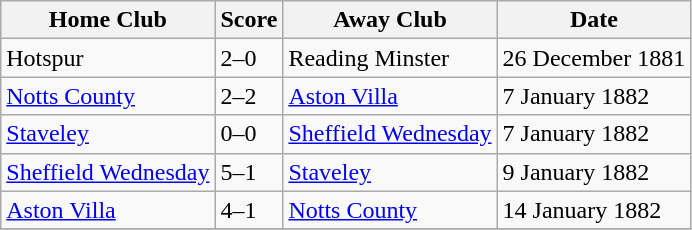<table class="wikitable">
<tr>
<th>Home Club</th>
<th>Score</th>
<th>Away Club</th>
<th>Date</th>
</tr>
<tr>
<td>Hotspur</td>
<td>2–0</td>
<td>Reading Minster</td>
<td>26 December 1881</td>
</tr>
<tr>
<td><a href='#'>Notts County</a></td>
<td>2–2</td>
<td><a href='#'>Aston Villa</a></td>
<td>7 January 1882</td>
</tr>
<tr>
<td><a href='#'>Staveley</a></td>
<td>0–0</td>
<td><a href='#'>Sheffield Wednesday</a></td>
<td>7 January 1882</td>
</tr>
<tr>
<td><a href='#'>Sheffield Wednesday</a></td>
<td>5–1</td>
<td><a href='#'>Staveley</a></td>
<td>9 January 1882</td>
</tr>
<tr>
<td><a href='#'>Aston Villa</a></td>
<td>4–1</td>
<td><a href='#'>Notts County</a></td>
<td>14 January 1882</td>
</tr>
<tr>
</tr>
</table>
